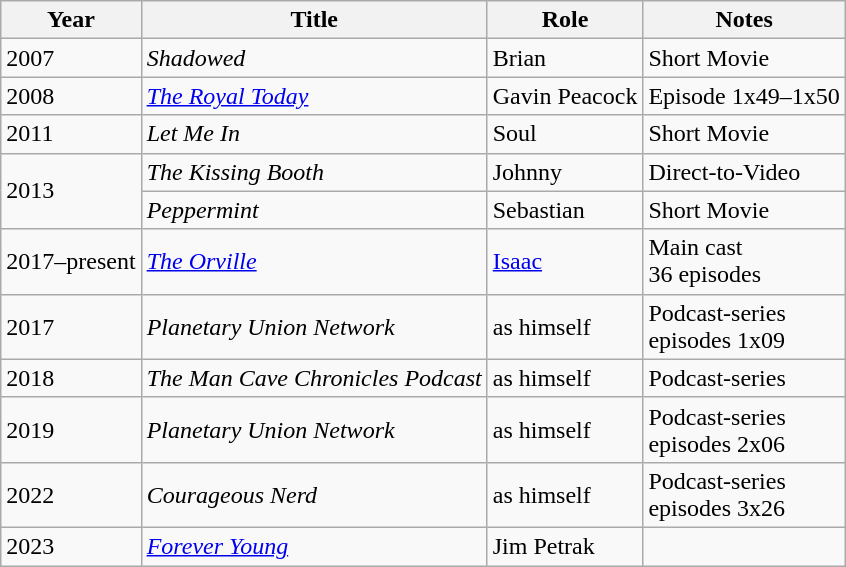<table class="wikitable sortable plainrowheaders">
<tr>
<th>Year</th>
<th>Title</th>
<th>Role</th>
<th>Notes</th>
</tr>
<tr>
<td scope="row">2007</td>
<td><em>Shadowed</em></td>
<td>Brian</td>
<td>Short Movie</td>
</tr>
<tr>
<td scope="row">2008</td>
<td><em><a href='#'>The Royal Today</a></em></td>
<td>Gavin Peacock</td>
<td>Episode 1x49–1x50</td>
</tr>
<tr>
<td scope="row">2011</td>
<td><em>Let Me In</em></td>
<td>Soul</td>
<td>Short Movie</td>
</tr>
<tr>
<td rowspan=2>2013</td>
<td><em>The Kissing Booth</em></td>
<td>Johnny</td>
<td>Direct-to-Video</td>
</tr>
<tr>
<td><em>Peppermint</em></td>
<td>Sebastian</td>
<td>Short Movie</td>
</tr>
<tr>
<td scope="row">2017–present</td>
<td><em><a href='#'>The Orville</a></em></td>
<td><a href='#'>Isaac</a></td>
<td>Main cast <br> 36 episodes</td>
</tr>
<tr>
<td scope="row">2017</td>
<td><em>Planetary Union Network</em></td>
<td>as himself</td>
<td>Podcast-series <br> episodes 1x09</td>
</tr>
<tr>
<td scope="row">2018</td>
<td><em>The Man Cave Chronicles Podcast</em></td>
<td>as himself</td>
<td>Podcast-series</td>
</tr>
<tr>
<td scope="row">2019</td>
<td><em>Planetary Union Network</em></td>
<td>as himself</td>
<td>Podcast-series <br> episodes 2x06</td>
</tr>
<tr>
<td scope="row">2022</td>
<td><em>Courageous Nerd</em></td>
<td>as himself</td>
<td>Podcast-series <br> episodes 3x26</td>
</tr>
<tr>
<td scope="row">2023</td>
<td><em><a href='#'>Forever Young</a></em></td>
<td>Jim Petrak</td>
<td></td>
</tr>
</table>
